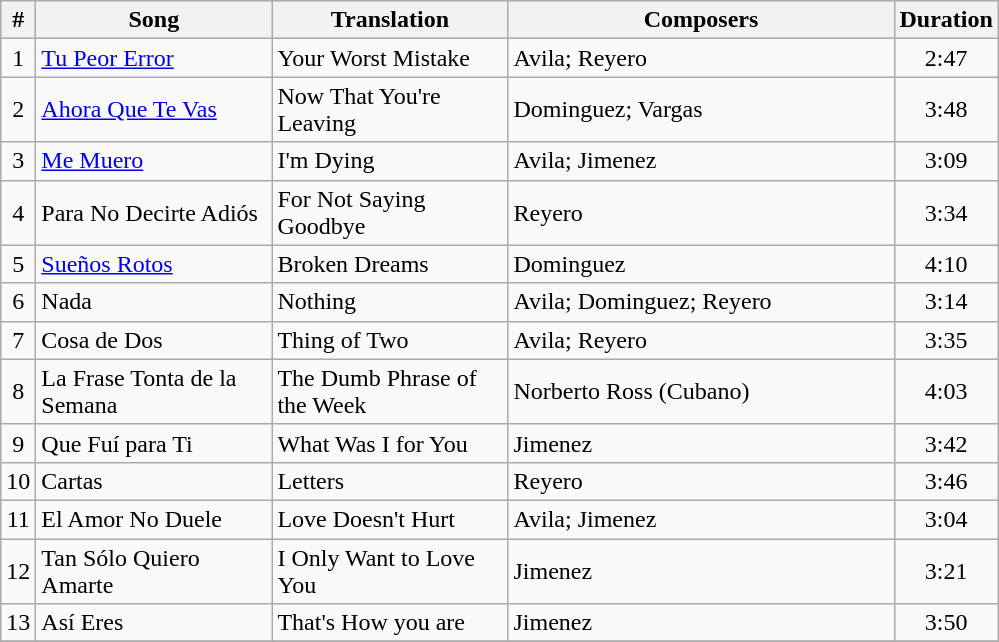<table class="wikitable">
<tr>
<th align="center">#</th>
<th width="150" align="center">Song</th>
<th width="150" align="center">Translation</th>
<th width="250" align="center">Composers</th>
<th align="center">Duration</th>
</tr>
<tr>
<td align="center">1</td>
<td align="left"><a href='#'>Tu Peor Error</a></td>
<td align="left">Your Worst Mistake</td>
<td align="left">Avila; Reyero</td>
<td align="center">2:47</td>
</tr>
<tr>
<td align="center">2</td>
<td align="left"><a href='#'>Ahora Que Te Vas</a></td>
<td align="left">Now That You're Leaving</td>
<td align="left">Dominguez; Vargas</td>
<td align="center">3:48</td>
</tr>
<tr>
<td align="center">3</td>
<td align="left"><a href='#'>Me Muero</a></td>
<td align="left">I'm Dying</td>
<td align="left">Avila; Jimenez</td>
<td align="center">3:09</td>
</tr>
<tr>
<td align="center">4</td>
<td align="left">Para No Decirte Adiós</td>
<td align="left">For Not Saying Goodbye</td>
<td align="left">Reyero</td>
<td align="center">3:34</td>
</tr>
<tr>
<td align="center">5</td>
<td align="left"><a href='#'>Sueños Rotos</a></td>
<td align="left">Broken Dreams</td>
<td align="left">Dominguez</td>
<td align="center">4:10</td>
</tr>
<tr>
<td align="center">6</td>
<td align="left">Nada</td>
<td align="left">Nothing</td>
<td align="left">Avila; Dominguez; Reyero</td>
<td align="center">3:14</td>
</tr>
<tr>
<td align="center">7</td>
<td align="left">Cosa de Dos</td>
<td align="left">Thing of Two</td>
<td align="left">Avila; Reyero</td>
<td align="center">3:35</td>
</tr>
<tr>
<td align="center">8</td>
<td align="left">La Frase Tonta de la Semana</td>
<td align="left">The Dumb Phrase of the Week</td>
<td align="left">Norberto Ross (Cubano)</td>
<td align="center">4:03</td>
</tr>
<tr>
<td align="center">9</td>
<td align="left">Que Fuí para Ti</td>
<td align="left">What Was I for You</td>
<td align="left">Jimenez</td>
<td align="center">3:42</td>
</tr>
<tr>
<td align="center">10</td>
<td align="left">Cartas</td>
<td align="left">Letters</td>
<td align="left">Reyero</td>
<td align="center">3:46</td>
</tr>
<tr>
<td align="center">11</td>
<td align="left">El Amor No Duele</td>
<td align="left">Love Doesn't Hurt</td>
<td align="left">Avila; Jimenez</td>
<td align="center">3:04</td>
</tr>
<tr>
<td align="center">12</td>
<td align="left">Tan Sólo Quiero Amarte</td>
<td align="left">I Only Want to Love You</td>
<td align="left">Jimenez</td>
<td align="center">3:21</td>
</tr>
<tr>
<td align="center">13</td>
<td align="left">Así Eres</td>
<td align="left">That's How you are</td>
<td align="left">Jimenez</td>
<td align="center">3:50</td>
</tr>
<tr>
</tr>
</table>
